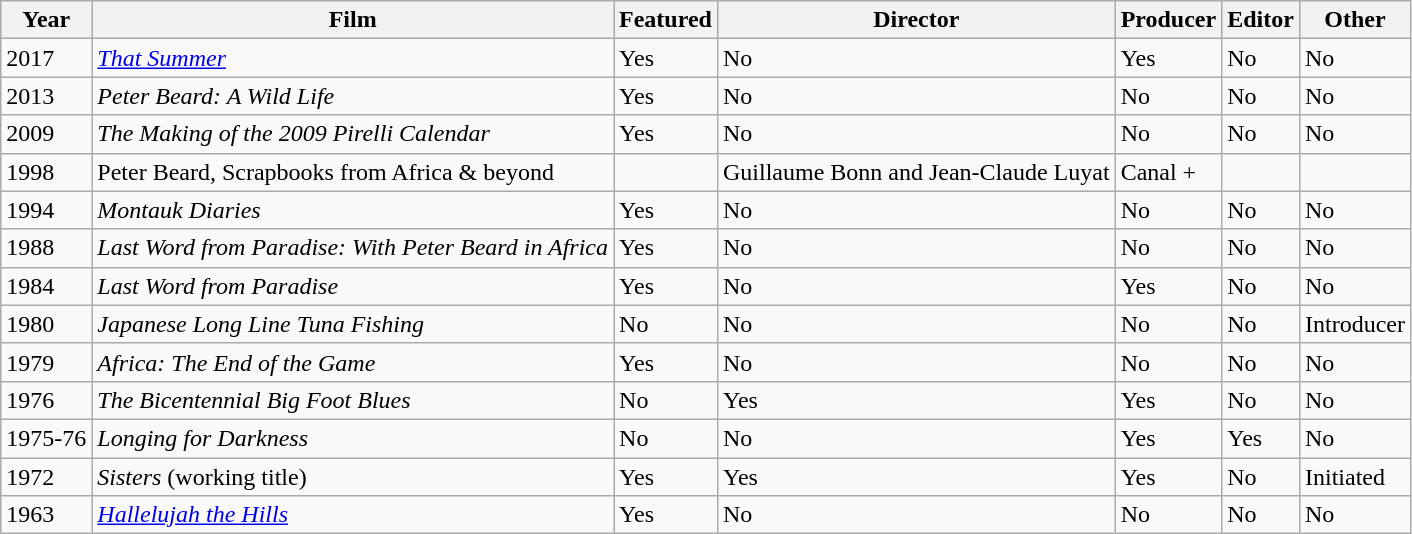<table class="wikitable sortable">
<tr>
<th>Year</th>
<th>Film</th>
<th>Featured</th>
<th>Director</th>
<th>Producer</th>
<th>Editor</th>
<th>Other</th>
</tr>
<tr>
<td>2017</td>
<td><em><a href='#'>That Summer</a></em></td>
<td>Yes</td>
<td>No</td>
<td>Yes</td>
<td>No</td>
<td>No</td>
</tr>
<tr>
<td>2013</td>
<td><em>Peter Beard: A Wild Life</em></td>
<td>Yes</td>
<td>No</td>
<td>No</td>
<td>No</td>
<td>No</td>
</tr>
<tr>
<td>2009</td>
<td><em>The Making of the 2009 Pirelli Calendar</em></td>
<td>Yes</td>
<td>No</td>
<td>No</td>
<td>No</td>
<td>No</td>
</tr>
<tr>
<td>1998</td>
<td>Peter Beard, Scrapbooks from Africa & beyond</td>
<td></td>
<td>Guillaume Bonn and Jean-Claude Luyat</td>
<td>Canal +</td>
<td></td>
<td></td>
</tr>
<tr 1998    >
<td>1994</td>
<td><em>Montauk Diaries</em></td>
<td>Yes</td>
<td>No</td>
<td>No</td>
<td>No</td>
<td>No</td>
</tr>
<tr>
<td>1988</td>
<td><em>Last Word from Paradise: With Peter Beard in Africa</em></td>
<td>Yes</td>
<td>No</td>
<td>No</td>
<td>No</td>
<td>No</td>
</tr>
<tr>
<td>1984</td>
<td><em>Last Word from Paradise</em></td>
<td>Yes</td>
<td>No</td>
<td>Yes</td>
<td>No</td>
<td>No</td>
</tr>
<tr>
<td>1980</td>
<td><em>Japanese Long Line Tuna Fishing</em></td>
<td>No</td>
<td>No</td>
<td>No</td>
<td>No</td>
<td>Introducer</td>
</tr>
<tr>
<td>1979</td>
<td><em>Africa: The End of the Game</em></td>
<td>Yes</td>
<td>No</td>
<td>No</td>
<td>No</td>
<td>No</td>
</tr>
<tr>
<td>1976</td>
<td><em>The Bicentennial Big Foot Blues</em></td>
<td>No</td>
<td>Yes</td>
<td>Yes</td>
<td>No</td>
<td>No</td>
</tr>
<tr>
<td>1975-76</td>
<td><em>Longing for Darkness</em></td>
<td>No</td>
<td>No</td>
<td>Yes</td>
<td>Yes</td>
<td>No</td>
</tr>
<tr>
<td>1972</td>
<td><em>Sisters</em> (working title)</td>
<td>Yes</td>
<td>Yes</td>
<td>Yes</td>
<td>No</td>
<td>Initiated</td>
</tr>
<tr>
<td>1963</td>
<td><em><a href='#'>Hallelujah the Hills</a></em></td>
<td>Yes</td>
<td>No</td>
<td>No</td>
<td>No</td>
<td>No</td>
</tr>
</table>
